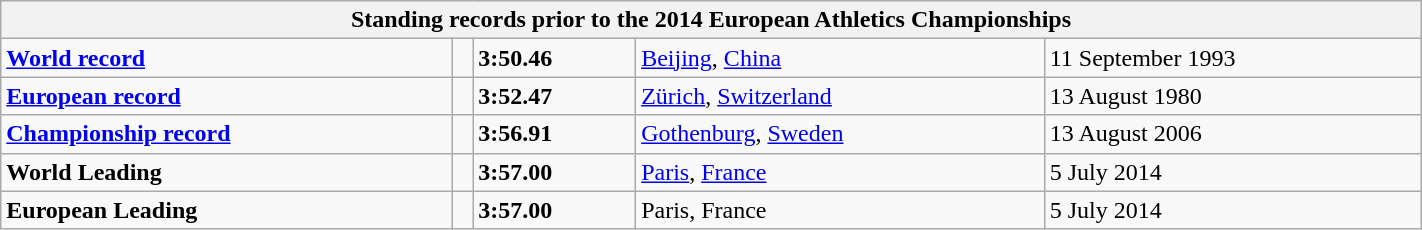<table class="wikitable" width=75%>
<tr>
<th colspan="5">Standing records prior to the 2014 European Athletics Championships</th>
</tr>
<tr>
<td><strong><a href='#'>World record</a></strong></td>
<td></td>
<td><strong>3:50.46</strong></td>
<td><a href='#'>Beijing</a>, <a href='#'>China</a></td>
<td>11 September 1993</td>
</tr>
<tr>
<td><strong><a href='#'>European record</a></strong></td>
<td></td>
<td><strong>3:52.47</strong></td>
<td><a href='#'>Zürich</a>, <a href='#'>Switzerland</a></td>
<td>13 August 1980</td>
</tr>
<tr>
<td><strong><a href='#'>Championship record</a></strong></td>
<td></td>
<td><strong>3:56.91</strong></td>
<td><a href='#'>Gothenburg</a>, <a href='#'>Sweden</a></td>
<td>13 August 2006</td>
</tr>
<tr>
<td><strong>World Leading</strong></td>
<td></td>
<td><strong>3:57.00</strong></td>
<td><a href='#'>Paris</a>, <a href='#'>France</a></td>
<td>5 July 2014</td>
</tr>
<tr>
<td><strong>European Leading</strong></td>
<td></td>
<td><strong>3:57.00</strong></td>
<td>Paris, France</td>
<td>5 July 2014</td>
</tr>
</table>
